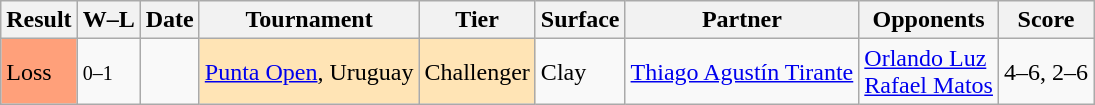<table class="wikitable">
<tr>
<th>Result</th>
<th class="unsortable">W–L</th>
<th>Date</th>
<th>Tournament</th>
<th>Tier</th>
<th>Surface</th>
<th>Partner</th>
<th>Opponents</th>
<th class="unsortable">Score</th>
</tr>
<tr>
<td bgcolor=ffa07a>Loss</td>
<td><small>0–1</small></td>
<td><a href='#'></a></td>
<td style="background:moccasin;"><a href='#'>Punta Open</a>, Uruguay</td>
<td style="background:moccasin;">Challenger</td>
<td>Clay</td>
<td> <a href='#'>Thiago Agustín Tirante</a></td>
<td> <a href='#'>Orlando Luz</a><br> <a href='#'>Rafael Matos</a></td>
<td>4–6, 2–6</td>
</tr>
</table>
